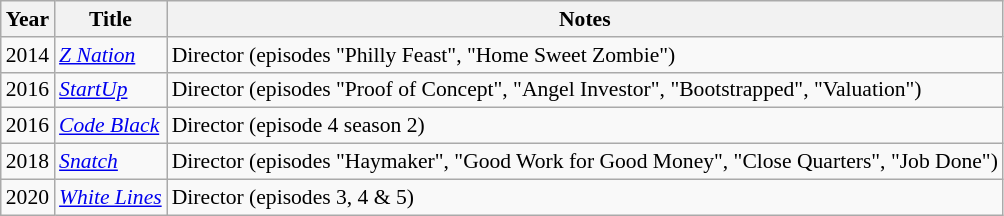<table class="wikitable" style="font-size: 90%;">
<tr>
<th>Year</th>
<th>Title</th>
<th>Notes</th>
</tr>
<tr>
<td>2014</td>
<td><em><a href='#'>Z Nation</a></em></td>
<td>Director (episodes "Philly Feast", "Home Sweet Zombie")</td>
</tr>
<tr>
<td>2016</td>
<td><em><a href='#'>StartUp</a></em></td>
<td>Director (episodes "Proof of Concept", "Angel Investor", "Bootstrapped", "Valuation")</td>
</tr>
<tr>
<td>2016</td>
<td><em><a href='#'>Code Black</a></em></td>
<td>Director (episode 4 season 2)</td>
</tr>
<tr>
<td>2018</td>
<td><em><a href='#'>Snatch</a></em></td>
<td>Director (episodes "Haymaker", "Good Work for Good Money", "Close Quarters", "Job Done")</td>
</tr>
<tr>
<td>2020</td>
<td><em><a href='#'>White Lines</a></em></td>
<td>Director (episodes 3, 4 & 5)</td>
</tr>
</table>
